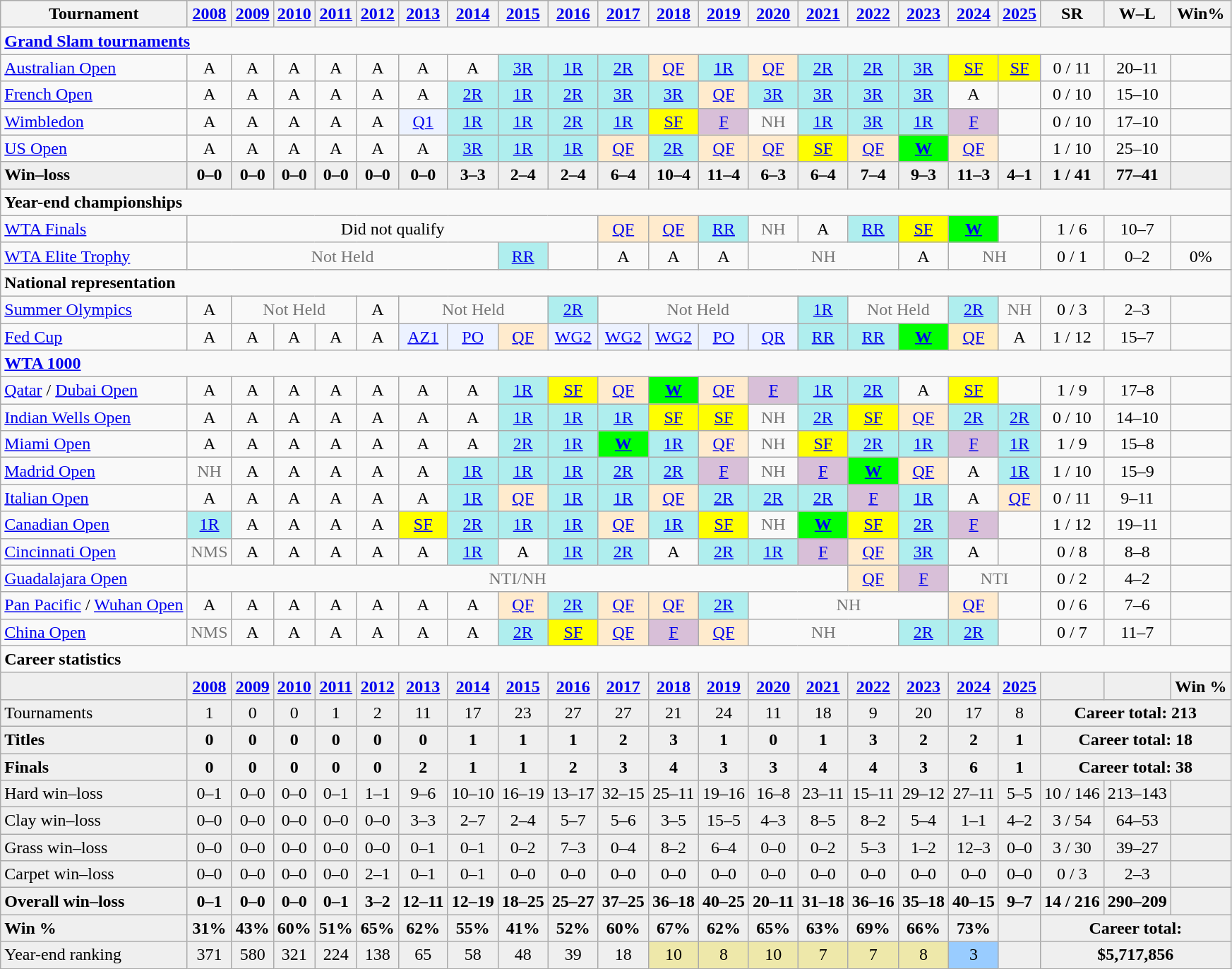<table class="wikitable" style="text-align:center">
<tr>
<th>Tournament</th>
<th><a href='#'>2008</a></th>
<th><a href='#'>2009</a></th>
<th><a href='#'>2010</a></th>
<th><a href='#'>2011</a></th>
<th><a href='#'>2012</a></th>
<th><a href='#'>2013</a></th>
<th><a href='#'>2014</a></th>
<th><a href='#'>2015</a></th>
<th><a href='#'>2016</a></th>
<th><a href='#'>2017</a></th>
<th><a href='#'>2018</a></th>
<th><a href='#'>2019</a></th>
<th><a href='#'>2020</a></th>
<th><a href='#'>2021</a></th>
<th><a href='#'>2022</a></th>
<th><a href='#'>2023</a></th>
<th><a href='#'>2024</a></th>
<th><a href='#'>2025</a></th>
<th>SR</th>
<th>W–L</th>
<th>Win%</th>
</tr>
<tr>
<td colspan="22" align="left"><strong><a href='#'>Grand Slam tournaments</a></strong></td>
</tr>
<tr>
<td style=text-align:left><a href='#'>Australian Open</a></td>
<td>A</td>
<td>A</td>
<td>A</td>
<td>A</td>
<td>A</td>
<td>A</td>
<td>A</td>
<td style=background:#afeeee><a href='#'>3R</a></td>
<td style=background:#afeeee><a href='#'>1R</a></td>
<td style=background:#afeeee><a href='#'>2R</a></td>
<td style=background:#ffebcd><a href='#'>QF</a></td>
<td style=background:#afeeee><a href='#'>1R</a></td>
<td style=background:#ffebcd><a href='#'>QF</a></td>
<td style=background:#afeeee><a href='#'>2R</a></td>
<td style=background:#afeeee><a href='#'>2R</a></td>
<td style=background:#afeeee><a href='#'>3R</a></td>
<td style=background:yellow><a href='#'>SF</a></td>
<td style=background:yellow><a href='#'>SF</a></td>
<td>0 / 11</td>
<td>20–11</td>
<td></td>
</tr>
<tr>
<td style=text-align:left><a href='#'>French Open</a></td>
<td>A</td>
<td>A</td>
<td>A</td>
<td>A</td>
<td>A</td>
<td>A</td>
<td style=background:#afeeee><a href='#'>2R</a></td>
<td style=background:#afeeee><a href='#'>1R</a></td>
<td style=background:#afeeee><a href='#'>2R</a></td>
<td style=background:#afeeee><a href='#'>3R</a></td>
<td style=background:#afeeee><a href='#'>3R</a></td>
<td style=background:#ffebcd><a href='#'>QF</a></td>
<td style=background:#afeeee><a href='#'>3R</a></td>
<td style=background:#afeeee><a href='#'>3R</a></td>
<td style=background:#afeeee><a href='#'>3R</a></td>
<td style=background:#afeeee><a href='#'>3R</a></td>
<td>A</td>
<td></td>
<td>0 / 10</td>
<td>15–10</td>
<td></td>
</tr>
<tr>
<td style=text-align:left><a href='#'>Wimbledon</a></td>
<td>A</td>
<td>A</td>
<td>A</td>
<td>A</td>
<td>A</td>
<td style=background:#ecf2ff><a href='#'>Q1</a></td>
<td style=background:#afeeee><a href='#'>1R</a></td>
<td style=background:#afeeee><a href='#'>1R</a></td>
<td style=background:#afeeee><a href='#'>2R</a></td>
<td style=background:#afeeee><a href='#'>1R</a></td>
<td style=background:yellow><a href='#'>SF</a></td>
<td style=background:thistle><a href='#'>F</a></td>
<td style=color:#767676>NH</td>
<td style=background:#afeeee><a href='#'>1R</a></td>
<td style=background:#afeeee><a href='#'>3R</a></td>
<td style=background:#afeeee><a href='#'>1R</a></td>
<td style=background:thistle><a href='#'>F</a></td>
<td></td>
<td>0 / 10</td>
<td>17–10</td>
<td></td>
</tr>
<tr>
<td style=text-align:left><a href='#'>US Open</a></td>
<td>A</td>
<td>A</td>
<td>A</td>
<td>A</td>
<td>A</td>
<td>A</td>
<td style=background:#afeeee><a href='#'>3R</a></td>
<td style=background:#afeeee><a href='#'>1R</a></td>
<td style=background:#afeeee><a href='#'>1R</a></td>
<td style=background:#ffebcd><a href='#'>QF</a></td>
<td style=background:#afeeee><a href='#'>2R</a></td>
<td style=background:#ffebcd><a href='#'>QF</a></td>
<td style=background:#ffebcd><a href='#'>QF</a></td>
<td style=background:yellow><a href='#'>SF</a></td>
<td style=background:#ffebcd><a href='#'>QF</a></td>
<td style=background:lime><a href='#'><strong>W</strong></a></td>
<td style=background:#ffebcd><a href='#'>QF</a></td>
<td></td>
<td>1 / 10</td>
<td>25–10</td>
<td></td>
</tr>
<tr style=font-weight:bold;background:#efefef>
<td style=text-align:left>Win–loss</td>
<td>0–0</td>
<td>0–0</td>
<td>0–0</td>
<td>0–0</td>
<td>0–0</td>
<td>0–0</td>
<td>3–3</td>
<td>2–4</td>
<td>2–4</td>
<td>6–4</td>
<td>10–4</td>
<td>11–4</td>
<td>6–3</td>
<td>6–4</td>
<td>7–4</td>
<td>9–3</td>
<td>11–3</td>
<td>4–1</td>
<td>1 / 41</td>
<td>77–41</td>
<td></td>
</tr>
<tr>
<td colspan="22" style="text-align:left"><strong>Year-end championships</strong></td>
</tr>
<tr>
<td style=text-align:left><a href='#'>WTA Finals</a></td>
<td colspan=9>Did not qualify</td>
<td style=background:#ffebcd><a href='#'>QF</a></td>
<td style=background:#ffebcd><a href='#'>QF</a></td>
<td style=background:#afeeee><a href='#'>RR</a></td>
<td style=color:#767676>NH</td>
<td>A</td>
<td style=background:#afeeee><a href='#'>RR</a></td>
<td style=background:yellow><a href='#'>SF</a></td>
<td style=background:lime><a href='#'><strong>W</strong></a></td>
<td></td>
<td>1 / 6</td>
<td>10–7</td>
<td></td>
</tr>
<tr>
<td style=text-align:left><a href='#'>WTA Elite Trophy</a></td>
<td colspan=7 style=color:#767676>Not Held</td>
<td style=background:#afeeee><a href='#'>RR</a></td>
<td style=color:#767676></td>
<td>A</td>
<td>A</td>
<td>A</td>
<td colspan=3 style=color:#767676>NH</td>
<td>A</td>
<td colspan=2 style=color:#767676>NH</td>
<td>0 / 1</td>
<td>0–2</td>
<td>0%</td>
</tr>
<tr>
<td colspan="22" style="text-align:left"><strong>National representation</strong></td>
</tr>
<tr>
<td style=text-align:left><a href='#'>Summer Olympics</a></td>
<td>A</td>
<td colspan=3 style=color:#767676>Not Held</td>
<td>A</td>
<td colspan=3 style=color:#767676>Not Held</td>
<td style=background:#afeeee><a href='#'>2R</a></td>
<td colspan=4 style=color:#767676>Not Held</td>
<td style=background:#afeeee><a href='#'>1R</a></td>
<td colspan=2 style=color:#767676>Not Held</td>
<td style=background:#afeeee><a href='#'>2R</a></td>
<td style=color:#767676>NH</td>
<td>0 / 3</td>
<td>2–3</td>
<td></td>
</tr>
<tr>
<td style=text-align:left><a href='#'>Fed Cup</a></td>
<td>A</td>
<td>A</td>
<td>A</td>
<td>A</td>
<td>A</td>
<td style=background:#ecf2ff><a href='#'>AZ1</a></td>
<td style=background:#ecf2ff><a href='#'>PO</a></td>
<td style=background:#ffebcd><a href='#'>QF</a></td>
<td style=background:#ecf2ff><a href='#'>WG2</a></td>
<td style=background:#ecf2ff><a href='#'>WG2</a></td>
<td style=background:#ecf2ff><a href='#'>WG2</a></td>
<td style=background:#ecf2ff><a href='#'>PO</a></td>
<td style=background:#ecf2ff><a href='#'>QR</a></td>
<td style=background:#afeeee><a href='#'>RR</a></td>
<td style=background:#afeeee><a href='#'>RR</a></td>
<td style=background:lime><a href='#'><strong>W</strong></a></td>
<td style=background:#ffecbd><a href='#'>QF</a></td>
<td>A</td>
<td>1 / 12</td>
<td>15–7</td>
<td></td>
</tr>
<tr>
<td colspan="22" style="text-align:left"><strong><a href='#'>WTA 1000</a></strong></td>
</tr>
<tr>
<td style=text-align:left><a href='#'>Qatar</a> / <a href='#'>Dubai Open</a></td>
<td>A</td>
<td>A</td>
<td>A</td>
<td>A</td>
<td>A</td>
<td>A</td>
<td>A</td>
<td style=background:#afeeee><a href='#'>1R</a></td>
<td style=background:yellow><a href='#'>SF</a></td>
<td style=background:#ffebcd><a href='#'>QF</a></td>
<td style=background:lime><strong><a href='#'>W</a></strong></td>
<td style=background:#ffebcd><a href='#'>QF</a></td>
<td style=background:thistle><a href='#'>F</a></td>
<td style=background:#afeeee><a href='#'>1R</a></td>
<td style=background:#afeeee><a href='#'>2R</a></td>
<td>A</td>
<td style=background:yellow><a href='#'>SF</a></td>
<td></td>
<td>1 / 9</td>
<td>17–8</td>
<td></td>
</tr>
<tr>
<td style=text-align:left><a href='#'>Indian Wells Open</a></td>
<td>A</td>
<td>A</td>
<td>A</td>
<td>A</td>
<td>A</td>
<td>A</td>
<td>A</td>
<td style=background:#afeeee><a href='#'>1R</a></td>
<td style=background:#afeeee><a href='#'>1R</a></td>
<td style=background:#afeeee><a href='#'>1R</a></td>
<td style=background:yellow><a href='#'>SF</a></td>
<td style=background:yellow><a href='#'>SF</a></td>
<td style=color:#767676>NH</td>
<td style=background:#afeeee><a href='#'>2R</a></td>
<td style=background:yellow><a href='#'>SF</a></td>
<td style=background:#ffebcd><a href='#'>QF</a></td>
<td style=background:#afeeee><a href='#'>2R</a></td>
<td style=background:#afeeee><a href='#'>2R</a></td>
<td>0 / 10</td>
<td>14–10</td>
<td></td>
</tr>
<tr>
<td style=text-align:left><a href='#'>Miami Open</a></td>
<td>A</td>
<td>A</td>
<td>A</td>
<td>A</td>
<td>A</td>
<td>A</td>
<td>A</td>
<td style=background:#afeeee><a href='#'>2R</a></td>
<td style=background:#afeeee><a href='#'>1R</a></td>
<td style=background:lime><strong><a href='#'>W</a></strong></td>
<td style=background:#afeeee><a href='#'>1R</a></td>
<td style=background:#ffebcd><a href='#'>QF</a></td>
<td style=color:#767676>NH</td>
<td style=background:yellow><a href='#'>SF</a></td>
<td style=background:#afeeee><a href='#'>2R</a></td>
<td style=background:#afeeee><a href='#'>1R</a></td>
<td style=background:thistle><a href='#'>F</a></td>
<td style=background:#afeeee><a href='#'>1R</a></td>
<td>1 / 9</td>
<td>15–8</td>
<td></td>
</tr>
<tr>
<td style=text-align:left><a href='#'>Madrid Open</a></td>
<td style=color:#767676>NH</td>
<td>A</td>
<td>A</td>
<td>A</td>
<td>A</td>
<td>A</td>
<td style=background:#afeeee><a href='#'>1R</a></td>
<td style=background:#afeeee><a href='#'>1R</a></td>
<td style=background:#afeeee><a href='#'>1R</a></td>
<td style=background:#afeeee><a href='#'>2R</a></td>
<td style=background:#afeeee><a href='#'>2R</a></td>
<td style=background:thistle><a href='#'>F</a></td>
<td style=color:#767676>NH</td>
<td style=background:thistle><a href='#'>F</a></td>
<td style=background:lime><strong><a href='#'>W</a></strong></td>
<td style=background:#ffebcd><a href='#'>QF</a></td>
<td>A</td>
<td style=background:#afeeee><a href='#'>1R</a></td>
<td>1 / 10</td>
<td>15–9</td>
<td></td>
</tr>
<tr>
<td style=text-align:left><a href='#'>Italian Open</a></td>
<td>A</td>
<td>A</td>
<td>A</td>
<td>A</td>
<td>A</td>
<td>A</td>
<td style=background:#afeeee><a href='#'>1R</a></td>
<td style=background:#ffebcd><a href='#'>QF</a></td>
<td style=background:#afeeee><a href='#'>1R</a></td>
<td style=background:#afeeee><a href='#'>1R</a></td>
<td style=background:#ffebcd><a href='#'>QF</a></td>
<td style=background:#afeeee><a href='#'>2R</a></td>
<td style=background:#afeeee><a href='#'>2R</a></td>
<td style=background:#afeeee><a href='#'>2R</a></td>
<td style=background:thistle><a href='#'>F</a></td>
<td style=background:#afeeee><a href='#'>1R</a></td>
<td>A</td>
<td style=background:#ffebcd><a href='#'>QF</a></td>
<td>0 / 11</td>
<td>9–11</td>
<td></td>
</tr>
<tr>
<td style=text-align:left><a href='#'>Canadian Open</a></td>
<td style=background:#afeeee><a href='#'>1R</a></td>
<td>A</td>
<td>A</td>
<td>A</td>
<td>A</td>
<td style=background:yellow><a href='#'>SF</a></td>
<td style=background:#afeeee><a href='#'>2R</a></td>
<td style=background:#afeeee><a href='#'>1R</a></td>
<td style=background:#afeeee><a href='#'>1R</a></td>
<td style=background:#ffebcd><a href='#'>QF</a></td>
<td style=background:#afeeee><a href='#'>1R</a></td>
<td style=background:yellow><a href='#'>SF</a></td>
<td style=color:#767676>NH</td>
<td style=background:lime><a href='#'><strong>W</strong></a></td>
<td style=background:yellow><a href='#'>SF</a></td>
<td style=background:#afeeee><a href='#'>2R</a></td>
<td style=background:thistle><a href='#'>F</a></td>
<td></td>
<td>1 / 12</td>
<td>19–11</td>
<td></td>
</tr>
<tr>
<td style=text-align:left><a href='#'>Cincinnati Open</a></td>
<td style=color:#767676>NMS</td>
<td>A</td>
<td>A</td>
<td>A</td>
<td>A</td>
<td>A</td>
<td style=background:#afeeee><a href='#'>1R</a></td>
<td>A</td>
<td style=background:#afeeee><a href='#'>1R</a></td>
<td style=background:#afeeee><a href='#'>2R</a></td>
<td>A</td>
<td style=background:#afeeee><a href='#'>2R</a></td>
<td style=background:#afeeee><a href='#'>1R</a></td>
<td style=background:thistle><a href='#'>F</a></td>
<td style=background:#ffebcd><a href='#'>QF</a></td>
<td style=background:#afeeee><a href='#'>3R</a></td>
<td>A</td>
<td></td>
<td>0 / 8</td>
<td>8–8</td>
<td></td>
</tr>
<tr>
<td align=left><a href='#'>Guadalajara Open</a></td>
<td colspan=14 style=color:#767676>NTI/NH</td>
<td style=background:#ffebcd><a href='#'>QF</a></td>
<td style=background:thistle><a href='#'>F</a></td>
<td colspan=2 style=color:#767676>NTI</td>
<td>0 / 2</td>
<td>4–2</td>
<td></td>
</tr>
<tr>
<td style=text-align:left><a href='#'>Pan Pacific</a> / <a href='#'>Wuhan Open</a></td>
<td>A</td>
<td>A</td>
<td>A</td>
<td>A</td>
<td>A</td>
<td>A</td>
<td>A</td>
<td style=background:#ffebcd><a href='#'>QF</a></td>
<td style=background:#afeeee><a href='#'>2R</a></td>
<td style=background:#ffebcd><a href='#'>QF</a></td>
<td style=background:#ffebcd><a href='#'>QF</a></td>
<td style=background:#afeeee><a href='#'>2R</a></td>
<td colspan=4 style=color:#767676>NH</td>
<td style=background:#ffebcd><a href='#'>QF</a></td>
<td></td>
<td>0 / 6</td>
<td>7–6</td>
<td></td>
</tr>
<tr>
<td style=text-align:left><a href='#'>China Open</a></td>
<td style=color:#767676>NMS</td>
<td>A</td>
<td>A</td>
<td>A</td>
<td>A</td>
<td>A</td>
<td>A</td>
<td style=background:#afeeee><a href='#'>2R</a></td>
<td style=background:yellow><a href='#'>SF</a></td>
<td style=background:#ffebcd><a href='#'>QF</a></td>
<td style=background:thistle><a href='#'>F</a></td>
<td style=background:#ffebcd><a href='#'>QF</a></td>
<td colspan=3 style=color:#767676>NH</td>
<td style=background:#afeeee><a href='#'>2R</a></td>
<td style=background:#afeeee><a href='#'>2R</a></td>
<td></td>
<td>0 / 7</td>
<td>11–7</td>
<td></td>
</tr>
<tr>
<td colspan="22" style="text-align:left"><strong>Career statistics</strong></td>
</tr>
<tr style=font-weight:bold;background:#efefef>
<td></td>
<td><a href='#'>2008</a></td>
<td><a href='#'>2009</a></td>
<td><a href='#'>2010</a></td>
<td><a href='#'>2011</a></td>
<td><a href='#'>2012</a></td>
<td><a href='#'>2013</a></td>
<td><a href='#'>2014</a></td>
<td><a href='#'>2015</a></td>
<td><a href='#'>2016</a></td>
<td><a href='#'>2017</a></td>
<td><a href='#'>2018</a></td>
<td><a href='#'>2019</a></td>
<td><a href='#'>2020</a></td>
<td><a href='#'>2021</a></td>
<td><a href='#'>2022</a></td>
<td><a href='#'>2023</a></td>
<td><a href='#'>2024</a></td>
<td><a href='#'>2025</a></td>
<td></td>
<td></td>
<td>Win %</td>
</tr>
<tr style=background:#efefef>
<td style=text-align:left>Tournaments</td>
<td>1</td>
<td>0</td>
<td>0</td>
<td>1</td>
<td>2</td>
<td>11</td>
<td>17</td>
<td>23</td>
<td>27</td>
<td>27</td>
<td>21</td>
<td>24</td>
<td>11</td>
<td>18</td>
<td>9</td>
<td>20</td>
<td>17</td>
<td>8</td>
<td colspan="3"><strong>Career total: 213</strong></td>
</tr>
<tr style=font-weight:bold;background:#efefef>
<td style=text-align:left>Titles</td>
<td>0</td>
<td>0</td>
<td>0</td>
<td>0</td>
<td>0</td>
<td>0</td>
<td>1</td>
<td>1</td>
<td>1</td>
<td>2</td>
<td>3</td>
<td>1</td>
<td>0</td>
<td>1</td>
<td>3</td>
<td>2</td>
<td>2</td>
<td>1</td>
<td colspan="3">Career total: 18</td>
</tr>
<tr style=font-weight:bold;background:#efefef>
<td style=text-align:left>Finals</td>
<td>0</td>
<td>0</td>
<td>0</td>
<td>0</td>
<td>0</td>
<td>2</td>
<td>1</td>
<td>1</td>
<td>2</td>
<td>3</td>
<td>4</td>
<td>3</td>
<td>3</td>
<td>4</td>
<td>4</td>
<td>3</td>
<td>6</td>
<td>1</td>
<td colspan="3">Career total: 38</td>
</tr>
<tr style=background:#efefef>
<td style=text-align:left>Hard win–loss</td>
<td>0–1</td>
<td>0–0</td>
<td>0–0</td>
<td>0–1</td>
<td>1–1</td>
<td>9–6</td>
<td>10–10</td>
<td>16–19</td>
<td>13–17</td>
<td>32–15</td>
<td>25–11</td>
<td>19–16</td>
<td>16–8</td>
<td>23–11</td>
<td>15–11</td>
<td>29–12</td>
<td>27–11</td>
<td>5–5</td>
<td>10 / 146</td>
<td>213–143</td>
<td></td>
</tr>
<tr style=background:#efefef>
<td style=text-align:left>Clay win–loss</td>
<td>0–0</td>
<td>0–0</td>
<td>0–0</td>
<td>0–0</td>
<td>0–0</td>
<td>3–3</td>
<td>2–7</td>
<td>2–4</td>
<td>5–7</td>
<td>5–6</td>
<td>3–5</td>
<td>15–5</td>
<td>4–3</td>
<td>8–5</td>
<td>8–2</td>
<td>5–4</td>
<td>1–1</td>
<td>4–2</td>
<td>3 / 54</td>
<td>64–53</td>
<td></td>
</tr>
<tr style=background:#efefef>
<td style=text-align:left>Grass win–loss</td>
<td>0–0</td>
<td>0–0</td>
<td>0–0</td>
<td>0–0</td>
<td>0–0</td>
<td>0–1</td>
<td>0–1</td>
<td>0–2</td>
<td>7–3</td>
<td>0–4</td>
<td>8–2</td>
<td>6–4</td>
<td>0–0</td>
<td>0–2</td>
<td>5–3</td>
<td>1–2</td>
<td>12–3</td>
<td>0–0</td>
<td>3 / 30</td>
<td>39–27</td>
<td></td>
</tr>
<tr style=background:#efefef>
<td style=text-align:left>Carpet win–loss</td>
<td>0–0</td>
<td>0–0</td>
<td>0–0</td>
<td>0–0</td>
<td>2–1</td>
<td>0–1</td>
<td>0–1</td>
<td>0–0</td>
<td>0–0</td>
<td>0–0</td>
<td>0–0</td>
<td>0–0</td>
<td>0–0</td>
<td>0–0</td>
<td>0–0</td>
<td>0–0</td>
<td>0–0</td>
<td>0–0</td>
<td>0 / 3</td>
<td>2–3</td>
<td></td>
</tr>
<tr style=font-weight:bold;background:#efefef>
<td style=text-align:left>Overall win–loss</td>
<td>0–1</td>
<td>0–0</td>
<td>0–0</td>
<td>0–1</td>
<td>3–2</td>
<td>12–11</td>
<td>12–19</td>
<td>18–25</td>
<td>25–27</td>
<td>37–25</td>
<td>36–18</td>
<td>40–25</td>
<td>20–11</td>
<td>31–18</td>
<td>36–16</td>
<td>35–18</td>
<td>40–15</td>
<td>9–7</td>
<td>14 / 216</td>
<td>290–209</td>
<td></td>
</tr>
<tr style=font-weight:bold;background:#efefef>
<td style=text-align:left>Win %</td>
<td>31%</td>
<td>43%</td>
<td>60%</td>
<td>51%</td>
<td>65%</td>
<td>62%</td>
<td>55%</td>
<td>41%</td>
<td>52%</td>
<td>60%</td>
<td>67%</td>
<td>62%</td>
<td>65%</td>
<td>63%</td>
<td>69%</td>
<td>66%</td>
<td>73%</td>
<td></td>
<td colspan="3">Career total:</td>
</tr>
<tr style=background:#efefef>
<td style=text-align:left>Year-end ranking</td>
<td>371</td>
<td>580</td>
<td>321</td>
<td>224</td>
<td>138</td>
<td>65</td>
<td>58</td>
<td>48</td>
<td>39</td>
<td>18</td>
<td style=background:#eee8aa>10</td>
<td style=background:#eee8aa>8</td>
<td style=background:#eee8aa>10</td>
<td style=background:#eee8aa>7</td>
<td style=background:#eee8aa>7</td>
<td style=background:#eee8aa>8</td>
<td style=background:#9cf>3</td>
<td></td>
<td colspan="3"><strong>$5,717,856</strong></td>
</tr>
</table>
